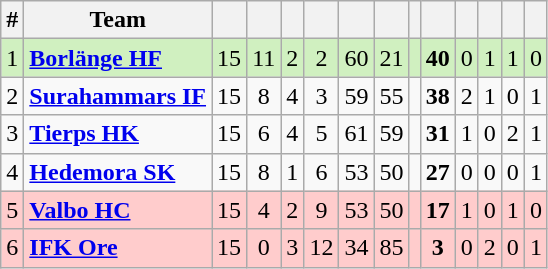<table class="wikitable sortable">
<tr>
<th>#</th>
<th>Team</th>
<th></th>
<th></th>
<th></th>
<th></th>
<th></th>
<th></th>
<th></th>
<th></th>
<th></th>
<th></th>
<th></th>
<th></th>
</tr>
<tr style="background: #D0F0C0;">
<td>1</td>
<td><strong><a href='#'>Borlänge HF</a></strong></td>
<td style="text-align: center;">15</td>
<td style="text-align: center;">11</td>
<td style="text-align: center;">2</td>
<td style="text-align: center;">2</td>
<td style="text-align: center;">60</td>
<td style="text-align: center;">21</td>
<td style="text-align: center;"></td>
<td style="text-align: center;"><strong>40</strong></td>
<td style="text-align: center;">0</td>
<td style="text-align: center;">1</td>
<td style="text-align: center;">1</td>
<td style="text-align: center;">0</td>
</tr>
<tr>
<td>2</td>
<td><strong><a href='#'>Surahammars IF</a></strong></td>
<td style="text-align: center;">15</td>
<td style="text-align: center;">8</td>
<td style="text-align: center;">4</td>
<td style="text-align: center;">3</td>
<td style="text-align: center;">59</td>
<td style="text-align: center;">55</td>
<td style="text-align: center;"></td>
<td style="text-align: center;"><strong>38</strong></td>
<td style="text-align: center;">2</td>
<td style="text-align: center;">1</td>
<td style="text-align: center;">0</td>
<td style="text-align: center;">1</td>
</tr>
<tr>
<td>3</td>
<td><strong><a href='#'>Tierps HK</a></strong></td>
<td style="text-align: center;">15</td>
<td style="text-align: center;">6</td>
<td style="text-align: center;">4</td>
<td style="text-align: center;">5</td>
<td style="text-align: center;">61</td>
<td style="text-align: center;">59</td>
<td style="text-align: center;"></td>
<td style="text-align: center;"><strong>31</strong></td>
<td style="text-align: center;">1</td>
<td style="text-align: center;">0</td>
<td style="text-align: center;">2</td>
<td style="text-align: center;">1</td>
</tr>
<tr>
<td>4</td>
<td><strong><a href='#'>Hedemora SK</a></strong></td>
<td style="text-align: center;">15</td>
<td style="text-align: center;">8</td>
<td style="text-align: center;">1</td>
<td style="text-align: center;">6</td>
<td style="text-align: center;">53</td>
<td style="text-align: center;">50</td>
<td style="text-align: center;"></td>
<td style="text-align: center;"><strong>27</strong></td>
<td style="text-align: center;">0</td>
<td style="text-align: center;">0</td>
<td style="text-align: center;">0</td>
<td style="text-align: center;">1</td>
</tr>
<tr style="background: #FFCCCC;">
<td>5</td>
<td><strong><a href='#'>Valbo HC</a></strong></td>
<td style="text-align: center;">15</td>
<td style="text-align: center;">4</td>
<td style="text-align: center;">2</td>
<td style="text-align: center;">9</td>
<td style="text-align: center;">53</td>
<td style="text-align: center;">50</td>
<td style="text-align: center;"></td>
<td style="text-align: center;"><strong>17</strong></td>
<td style="text-align: center;">1</td>
<td style="text-align: center;">0</td>
<td style="text-align: center;">1</td>
<td style="text-align: center;">0</td>
</tr>
<tr style="background: #FFCCCC;">
<td>6</td>
<td><strong><a href='#'>IFK Ore</a></strong></td>
<td style="text-align: center;">15</td>
<td style="text-align: center;">0</td>
<td style="text-align: center;">3</td>
<td style="text-align: center;">12</td>
<td style="text-align: center;">34</td>
<td style="text-align: center;">85</td>
<td style="text-align: center;"></td>
<td style="text-align: center;"><strong>3</strong></td>
<td style="text-align: center;">0</td>
<td style="text-align: center;">2</td>
<td style="text-align: center;">0</td>
<td style="text-align: center;">1</td>
</tr>
</table>
